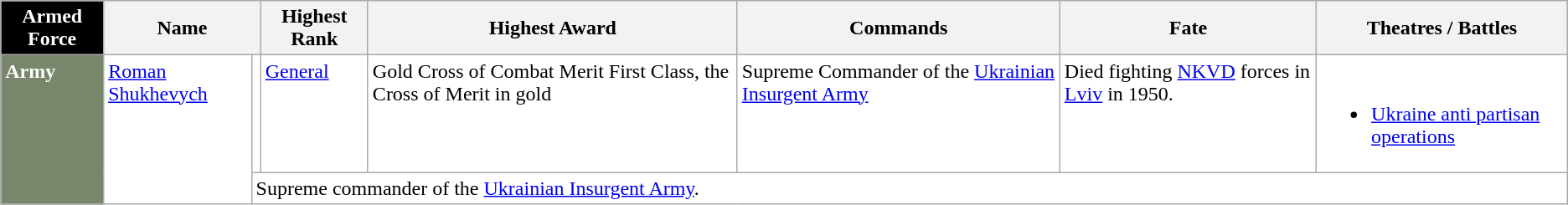<table class="wikitable">
<tr>
<th style="background:#000; color:white;">Armed Force</th>
<th colspan="2">Name</th>
<th>Highest Rank</th>
<th>Highest Award</th>
<th>Commands</th>
<th>Fate</th>
<th>Theatres / Battles</th>
</tr>
<tr style="background:#fff;vertical-align: top;">
<td style="background:#78866b; color:white;" rowspan="2"><strong>Army</strong></td>
<td rowspan="2"><a href='#'>Roman Shukhevych</a></td>
<td></td>
<td><a href='#'>General</a></td>
<td>Gold Cross of Combat Merit First Class, the Cross of Merit in gold</td>
<td>Supreme Commander of the <a href='#'>Ukrainian Insurgent Army</a></td>
<td>Died fighting <a href='#'>NKVD</a> forces in <a href='#'>Lviv</a> in 1950.</td>
<td><br><ul><li><a href='#'>Ukraine anti partisan operations</a></li></ul></td>
</tr>
<tr style="background:#fff;">
<td colspan="8">Supreme commander of the <a href='#'>Ukrainian Insurgent Army</a>.</td>
</tr>
</table>
